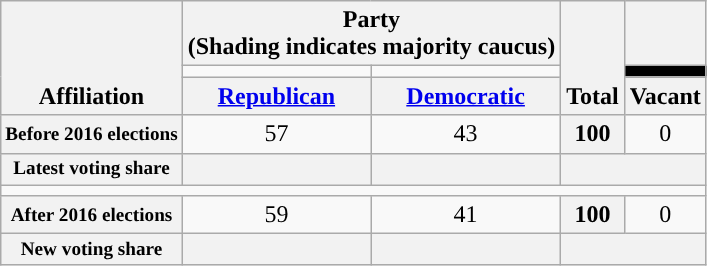<table class=wikitable style="text-align:center">
<tr style="vertical-align:bottom;">
<th rowspan=3>Affiliation</th>
<th colspan=2>Party <div>(Shading indicates majority caucus)</div></th>
<th rowspan=3>Total</th>
<th></th>
</tr>
<tr style="height:5px">
<td style="background-color:"></td>
<td style="background-color:"></td>
<td style="background-color:black"></td>
</tr>
<tr>
<th><a href='#'>Republican</a></th>
<th><a href='#'>Democratic</a></th>
<th>Vacant</th>
</tr>
<tr>
<th nowrap style="font-size:80%">Before 2016 elections</th>
<td>57</td>
<td>43</td>
<th>100</th>
<td>0</td>
</tr>
<tr>
<th nowrap style="font-size:80%">Latest voting share</th>
<th></th>
<th></th>
<th colspan=2></th>
</tr>
<tr>
<td colspan=5></td>
</tr>
<tr>
<th nowrap style="font-size:80%">After 2016 elections</th>
<td>59</td>
<td>41</td>
<th>100</th>
<td>0</td>
</tr>
<tr>
<th nowrap style="font-size:80%">New voting share</th>
<th></th>
<th></th>
<th colspan=2></th>
</tr>
</table>
